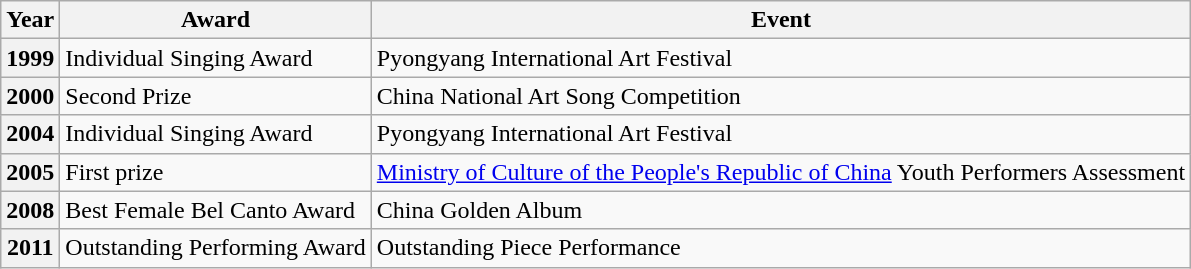<table class="wikitable">
<tr>
<th>Year</th>
<th>Award</th>
<th>Event</th>
</tr>
<tr>
<th>1999</th>
<td>Individual Singing Award</td>
<td>Pyongyang International Art Festival</td>
</tr>
<tr>
<th>2000</th>
<td>Second Prize</td>
<td>China National Art Song Competition</td>
</tr>
<tr>
<th>2004</th>
<td>Individual Singing Award</td>
<td>Pyongyang International Art Festival</td>
</tr>
<tr>
<th>2005</th>
<td>First prize</td>
<td><a href='#'>Ministry of Culture of the People's Republic of China</a> Youth Performers Assessment</td>
</tr>
<tr>
<th>2008</th>
<td>Best Female Bel Canto Award</td>
<td>China Golden Album</td>
</tr>
<tr>
<th>2011</th>
<td>Outstanding Performing Award</td>
<td>Outstanding Piece Performance</td>
</tr>
</table>
